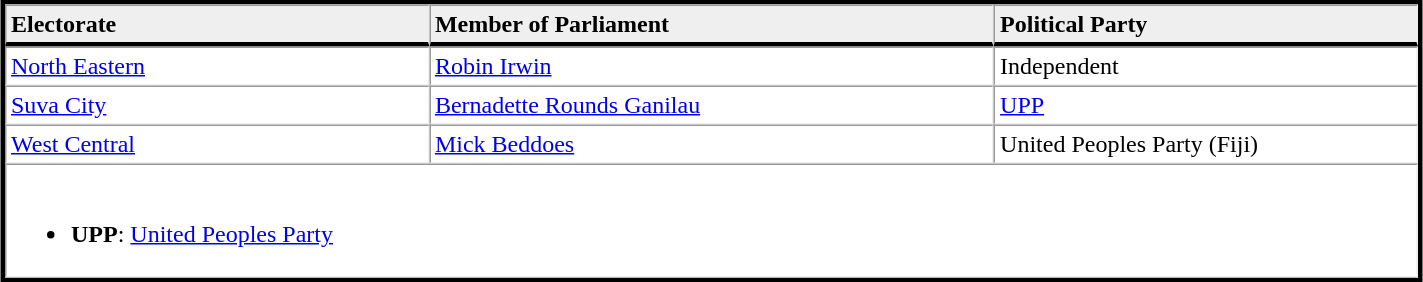<table border="1" cellpadding="3" cellspacing="0" style="width:75%; margin:auto; margin:5px; border:3px solid;">
<tr>
<td td  style="width:30%; border-bottom:3px solid; background:#efefef;"><strong>Electorate</strong></td>
<td td  style="width:40%; border-bottom:3px solid; background:#efefef;"><strong>Member of Parliament</strong></td>
<td td  style="width:30%; border-bottom:3px solid; background:#efefef;"><strong>Political Party</strong></td>
</tr>
<tr>
<td><a href='#'>North Eastern</a></td>
<td><a href='#'>Robin Irwin</a></td>
<td>Independent</td>
</tr>
<tr>
<td><a href='#'>Suva City</a></td>
<td><a href='#'>Bernadette Rounds Ganilau</a></td>
<td><a href='#'>UPP</a></td>
</tr>
<tr>
<td><a href='#'>West Central</a></td>
<td><a href='#'>Mick Beddoes</a></td>
<td>United Peoples Party (Fiji)</td>
</tr>
<tr>
<td colspan=3><br><ul><li><strong>UPP</strong>: <a href='#'>United Peoples Party</a></li></ul></td>
</tr>
</table>
